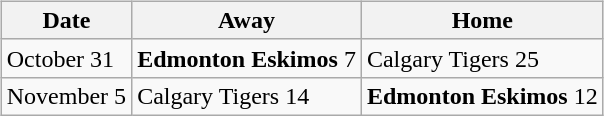<table cellspacing="10">
<tr>
<td valign="top"><br><table class="wikitable">
<tr>
<th>Date</th>
<th>Away</th>
<th>Home</th>
</tr>
<tr>
<td>October 31</td>
<td><strong>Edmonton Eskimos</strong> 7</td>
<td>Calgary Tigers 25</td>
</tr>
<tr>
<td>November 5</td>
<td>Calgary Tigers 14</td>
<td><strong>Edmonton Eskimos</strong> 12</td>
</tr>
</table>
</td>
</tr>
</table>
